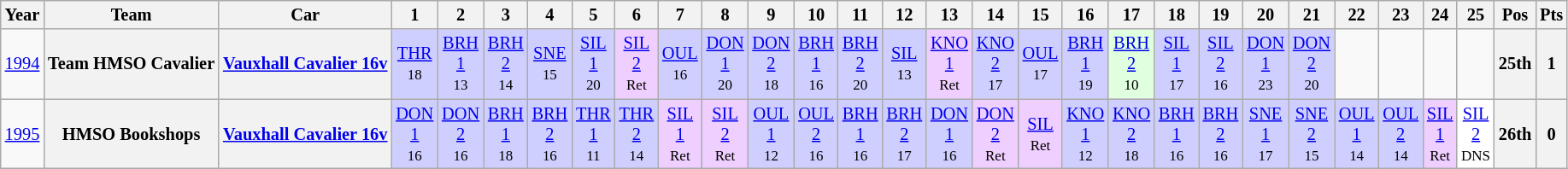<table class="wikitable" style="text-align:center; font-size:85%">
<tr>
<th>Year</th>
<th>Team</th>
<th>Car</th>
<th>1</th>
<th>2</th>
<th>3</th>
<th>4</th>
<th>5</th>
<th>6</th>
<th>7</th>
<th>8</th>
<th>9</th>
<th>10</th>
<th>11</th>
<th>12</th>
<th>13</th>
<th>14</th>
<th>15</th>
<th>16</th>
<th>17</th>
<th>18</th>
<th>19</th>
<th>20</th>
<th>21</th>
<th>22</th>
<th>23</th>
<th>24</th>
<th>25</th>
<th>Pos</th>
<th>Pts</th>
</tr>
<tr>
<td><a href='#'>1994</a></td>
<th nowrap>Team HMSO Cavalier</th>
<th nowrap><a href='#'>Vauxhall Cavalier 16v</a></th>
<td style="background:#CFCFFF;"><a href='#'>THR</a><br><small>18</small></td>
<td style="background:#CFCFFF;"><a href='#'>BRH<br>1</a><br><small>13</small></td>
<td style="background:#CFCFFF;"><a href='#'>BRH<br>2</a><br><small>14</small></td>
<td style="background:#CFCFFF;"><a href='#'>SNE</a><br><small>15</small></td>
<td style="background:#CFCFFF;"><a href='#'>SIL<br>1</a><br><small>20</small></td>
<td style="background:#EFCFFF;"><a href='#'>SIL<br>2</a><br><small>Ret</small></td>
<td style="background:#CFCFFF;"><a href='#'>OUL</a><br><small>16</small></td>
<td style="background:#CFCFFF;"><a href='#'>DON<br>1</a><br><small>20</small></td>
<td style="background:#CFCFFF;"><a href='#'>DON<br>2</a><br><small>18</small></td>
<td style="background:#CFCFFF;"><a href='#'>BRH<br>1</a><br><small>16</small></td>
<td style="background:#CFCFFF;"><a href='#'>BRH<br>2</a><br><small>20</small></td>
<td style="background:#CFCFFF;"><a href='#'>SIL</a><br><small>13</small></td>
<td style="background:#EFCFFF;"><a href='#'>KNO<br>1</a><br><small>Ret</small></td>
<td style="background:#CFCFFF;"><a href='#'>KNO<br>2</a><br><small>17</small></td>
<td style="background:#CFCFFF;"><a href='#'>OUL</a><br><small>17</small></td>
<td style="background:#CFCFFF;"><a href='#'>BRH<br>1</a><br><small>19</small></td>
<td style="background:#DFFFDF;"><a href='#'>BRH<br>2</a><br><small>10</small></td>
<td style="background:#CFCFFF;"><a href='#'>SIL<br>1</a><br><small>17</small></td>
<td style="background:#CFCFFF;"><a href='#'>SIL<br>2</a><br><small>16</small></td>
<td style="background:#CFCFFF;"><a href='#'>DON<br>1</a><br><small>23</small></td>
<td style="background:#CFCFFF;"><a href='#'>DON<br>2</a><br><small>20</small></td>
<td></td>
<td></td>
<td></td>
<td></td>
<th>25th</th>
<th>1</th>
</tr>
<tr>
<td><a href='#'>1995</a></td>
<th nowrap>HMSO Bookshops</th>
<th nowrap><a href='#'>Vauxhall Cavalier 16v</a></th>
<td style="background:#CFCFFF;"><a href='#'>DON<br>1</a><br><small>16</small></td>
<td style="background:#CFCFFF;"><a href='#'>DON<br>2</a><br><small>16</small></td>
<td style="background:#CFCFFF;"><a href='#'>BRH<br>1</a><br><small>18</small></td>
<td style="background:#CFCFFF;"><a href='#'>BRH<br>2</a><br><small>16</small></td>
<td style="background:#CFCFFF;"><a href='#'>THR<br>1</a><br><small>11</small></td>
<td style="background:#CFCFFF;"><a href='#'>THR<br>2</a><br><small>14</small></td>
<td style="background:#EFCFFF;"><a href='#'>SIL<br>1</a><br><small>Ret</small></td>
<td style="background:#EFCFFF;"><a href='#'>SIL<br>2</a><br><small>Ret</small></td>
<td style="background:#CFCFFF;"><a href='#'>OUL<br>1</a><br><small>12</small></td>
<td style="background:#CFCFFF;"><a href='#'>OUL<br>2</a><br><small>16</small></td>
<td style="background:#CFCFFF;"><a href='#'>BRH<br>1</a><br><small>16</small></td>
<td style="background:#CFCFFF;"><a href='#'>BRH<br>2</a><br><small>17</small></td>
<td style="background:#CFCFFF;"><a href='#'>DON<br>1</a><br><small>16</small></td>
<td style="background:#EFCFFF;"><a href='#'>DON<br>2</a><br><small>Ret</small></td>
<td style="background:#EFCFFF;"><a href='#'>SIL</a><br><small>Ret</small></td>
<td style="background:#CFCFFF;"><a href='#'>KNO<br>1</a><br><small>12</small></td>
<td style="background:#CFCFFF;"><a href='#'>KNO<br>2</a><br><small>18</small></td>
<td style="background:#CFCFFF;"><a href='#'>BRH<br>1</a><br><small>16</small></td>
<td style="background:#CFCFFF;"><a href='#'>BRH<br>2</a><br><small>16</small></td>
<td style="background:#CFCFFF;"><a href='#'>SNE<br>1</a><br><small>17</small></td>
<td style="background:#CFCFFF;"><a href='#'>SNE<br>2</a><br><small>15</small></td>
<td style="background:#CFCFFF;"><a href='#'>OUL<br>1</a><br><small>14</small></td>
<td style="background:#CFCFFF;"><a href='#'>OUL<br>2</a><br><small>14</small></td>
<td style="background:#EFCFFF;"><a href='#'>SIL<br>1</a><br><small>Ret</small></td>
<td style="background:#FFFFFF;"><a href='#'>SIL<br>2</a><br><small>DNS</small></td>
<th>26th</th>
<th>0</th>
</tr>
</table>
